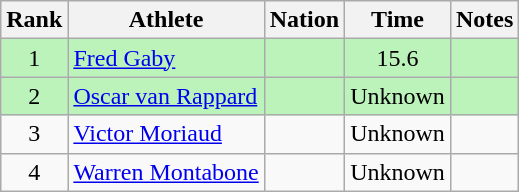<table class="wikitable sortable" style="text-align:center">
<tr>
<th>Rank</th>
<th>Athlete</th>
<th>Nation</th>
<th>Time</th>
<th>Notes</th>
</tr>
<tr bgcolor=bbf3bb>
<td>1</td>
<td align=left><a href='#'>Fred Gaby</a></td>
<td align=left></td>
<td>15.6</td>
<td></td>
</tr>
<tr bgcolor=bbf3bb>
<td>2</td>
<td align=left><a href='#'>Oscar van Rappard</a></td>
<td align=left></td>
<td>Unknown</td>
<td></td>
</tr>
<tr>
<td>3</td>
<td align=left><a href='#'>Victor Moriaud</a></td>
<td align=left></td>
<td>Unknown</td>
<td></td>
</tr>
<tr>
<td>4</td>
<td align=left><a href='#'>Warren Montabone</a></td>
<td align=left></td>
<td>Unknown</td>
<td></td>
</tr>
</table>
